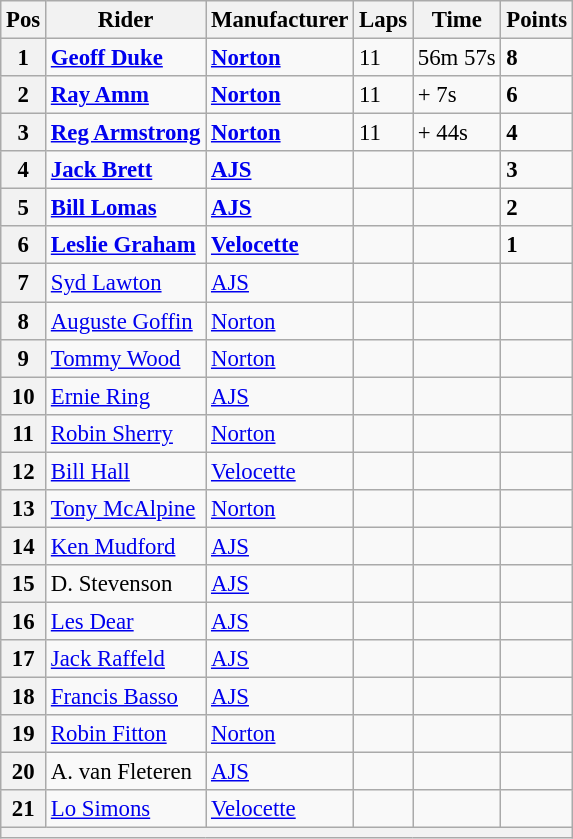<table class="wikitable" style="font-size: 95%;">
<tr>
<th>Pos</th>
<th>Rider</th>
<th>Manufacturer</th>
<th>Laps</th>
<th>Time</th>
<th>Points</th>
</tr>
<tr>
<th>1</th>
<td> <strong><a href='#'>Geoff Duke</a></strong></td>
<td><strong><a href='#'>Norton</a></strong></td>
<td>11</td>
<td>56m 57s</td>
<td><strong>8</strong></td>
</tr>
<tr>
<th>2</th>
<td> <strong><a href='#'>Ray Amm</a></strong></td>
<td><strong><a href='#'>Norton</a></strong></td>
<td>11</td>
<td>+ 7s</td>
<td><strong>6</strong></td>
</tr>
<tr>
<th>3</th>
<td> <strong><a href='#'>Reg Armstrong</a></strong></td>
<td><strong><a href='#'>Norton</a></strong></td>
<td>11</td>
<td>+ 44s</td>
<td><strong>4</strong></td>
</tr>
<tr>
<th>4</th>
<td> <strong><a href='#'>Jack Brett</a></strong></td>
<td><strong><a href='#'>AJS</a></strong></td>
<td></td>
<td></td>
<td><strong>3</strong></td>
</tr>
<tr>
<th>5</th>
<td> <strong><a href='#'>Bill Lomas</a></strong></td>
<td><strong><a href='#'>AJS</a></strong></td>
<td></td>
<td></td>
<td><strong>2</strong></td>
</tr>
<tr>
<th>6</th>
<td> <strong><a href='#'>Leslie Graham</a></strong></td>
<td><strong><a href='#'>Velocette</a></strong></td>
<td></td>
<td></td>
<td><strong>1</strong></td>
</tr>
<tr>
<th>7</th>
<td> <a href='#'>Syd Lawton</a></td>
<td><a href='#'>AJS</a></td>
<td></td>
<td></td>
<td></td>
</tr>
<tr>
<th>8</th>
<td> <a href='#'>Auguste Goffin</a></td>
<td><a href='#'>Norton</a></td>
<td></td>
<td></td>
<td></td>
</tr>
<tr>
<th>9</th>
<td> <a href='#'>Tommy Wood</a></td>
<td><a href='#'>Norton</a></td>
<td></td>
<td></td>
<td></td>
</tr>
<tr>
<th>10</th>
<td> <a href='#'>Ernie Ring</a></td>
<td><a href='#'>AJS</a></td>
<td></td>
<td></td>
<td></td>
</tr>
<tr>
<th>11</th>
<td> <a href='#'>Robin Sherry</a></td>
<td><a href='#'>Norton</a></td>
<td></td>
<td></td>
<td></td>
</tr>
<tr>
<th>12</th>
<td> <a href='#'>Bill Hall</a></td>
<td><a href='#'>Velocette</a></td>
<td></td>
<td></td>
<td></td>
</tr>
<tr>
<th>13</th>
<td> <a href='#'>Tony McAlpine</a></td>
<td><a href='#'>Norton</a></td>
<td></td>
<td></td>
<td></td>
</tr>
<tr>
<th>14</th>
<td> <a href='#'>Ken Mudford</a></td>
<td><a href='#'>AJS</a></td>
<td></td>
<td></td>
<td></td>
</tr>
<tr>
<th>15</th>
<td> D. Stevenson</td>
<td><a href='#'>AJS</a></td>
<td></td>
<td></td>
<td></td>
</tr>
<tr>
<th>16</th>
<td> <a href='#'>Les Dear</a></td>
<td><a href='#'>AJS</a></td>
<td></td>
<td></td>
<td></td>
</tr>
<tr>
<th>17</th>
<td> <a href='#'>Jack Raffeld</a></td>
<td><a href='#'>AJS</a></td>
<td></td>
<td></td>
<td></td>
</tr>
<tr>
<th>18</th>
<td> <a href='#'>Francis Basso</a></td>
<td><a href='#'>AJS</a></td>
<td></td>
<td></td>
<td></td>
</tr>
<tr>
<th>19</th>
<td> <a href='#'>Robin Fitton</a></td>
<td><a href='#'>Norton</a></td>
<td></td>
<td></td>
<td></td>
</tr>
<tr>
<th>20</th>
<td> A. van Fleteren</td>
<td><a href='#'>AJS</a></td>
<td></td>
<td></td>
<td></td>
</tr>
<tr>
<th>21</th>
<td> <a href='#'>Lo Simons</a></td>
<td><a href='#'>Velocette</a></td>
<td></td>
<td></td>
<td></td>
</tr>
<tr>
<th colspan=6></th>
</tr>
</table>
